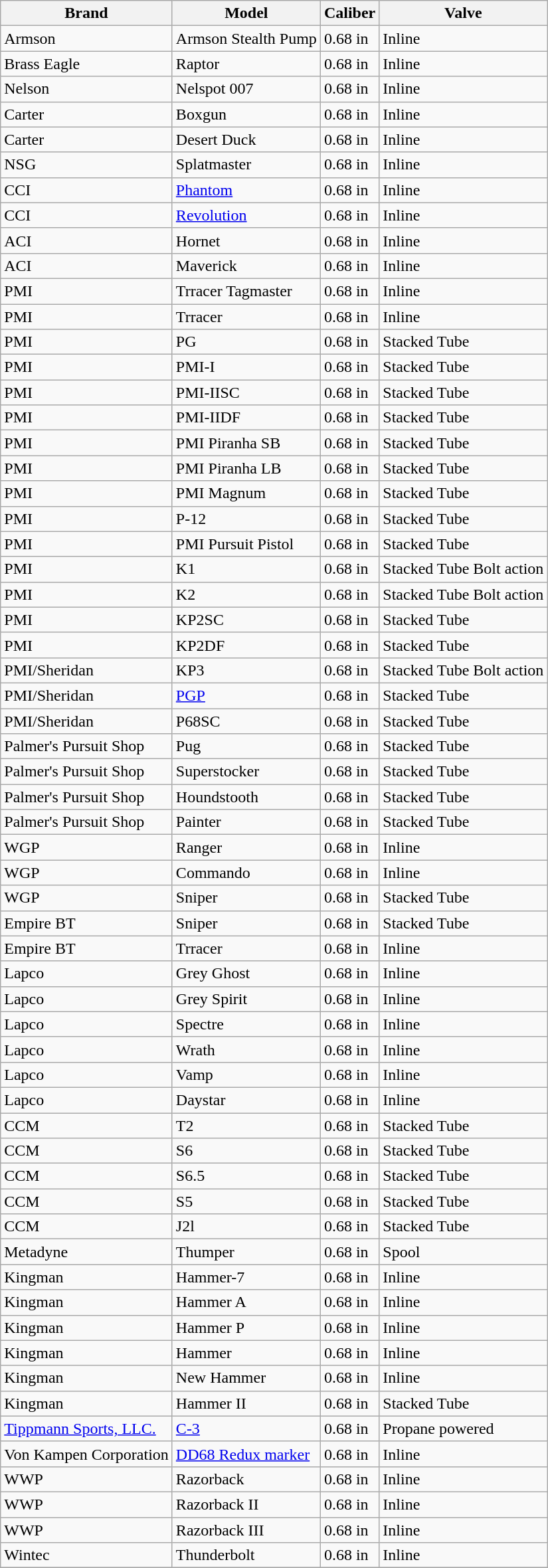<table class="wikitable sortable" border="1">
<tr>
<th scope="col">Brand</th>
<th scope="col">Model</th>
<th scope="col">Caliber</th>
<th scope="col">Valve</th>
</tr>
<tr>
<td>Armson</td>
<td>Armson Stealth Pump</td>
<td>0.68 in</td>
<td>Inline</td>
</tr>
<tr>
<td>Brass Eagle</td>
<td>Raptor</td>
<td>0.68 in</td>
<td>Inline</td>
</tr>
<tr>
<td>Nelson</td>
<td>Nelspot 007</td>
<td>0.68 in</td>
<td>Inline</td>
</tr>
<tr>
<td>Carter</td>
<td>Boxgun</td>
<td>0.68 in</td>
<td>Inline</td>
</tr>
<tr>
<td>Carter</td>
<td>Desert Duck</td>
<td>0.68 in</td>
<td>Inline</td>
</tr>
<tr>
<td>NSG</td>
<td>Splatmaster</td>
<td>0.68 in</td>
<td>Inline</td>
</tr>
<tr>
<td>CCI</td>
<td><a href='#'>Phantom</a></td>
<td>0.68 in</td>
<td>Inline</td>
</tr>
<tr>
<td>CCI</td>
<td><a href='#'>Revolution</a></td>
<td>0.68 in</td>
<td>Inline</td>
</tr>
<tr>
<td>ACI</td>
<td>Hornet</td>
<td>0.68 in</td>
<td>Inline</td>
</tr>
<tr>
<td>ACI</td>
<td>Maverick</td>
<td>0.68 in</td>
<td>Inline</td>
</tr>
<tr>
<td>PMI</td>
<td>Trracer Tagmaster</td>
<td>0.68 in</td>
<td>Inline</td>
</tr>
<tr>
<td>PMI</td>
<td>Trracer</td>
<td>0.68 in</td>
<td>Inline</td>
</tr>
<tr>
<td>PMI</td>
<td>PG</td>
<td>0.68 in</td>
<td>Stacked Tube</td>
</tr>
<tr>
<td>PMI</td>
<td>PMI-I</td>
<td>0.68 in</td>
<td>Stacked Tube</td>
</tr>
<tr>
<td>PMI</td>
<td>PMI-IISC</td>
<td>0.68 in</td>
<td>Stacked Tube</td>
</tr>
<tr>
<td>PMI</td>
<td>PMI-IIDF</td>
<td>0.68 in</td>
<td>Stacked Tube</td>
</tr>
<tr>
<td>PMI</td>
<td>PMI Piranha SB</td>
<td>0.68 in</td>
<td>Stacked Tube</td>
</tr>
<tr>
<td>PMI</td>
<td>PMI Piranha LB</td>
<td>0.68 in</td>
<td>Stacked Tube</td>
</tr>
<tr>
<td>PMI</td>
<td>PMI Magnum</td>
<td>0.68 in</td>
<td>Stacked Tube</td>
</tr>
<tr>
<td>PMI</td>
<td>P-12</td>
<td>0.68 in</td>
<td>Stacked Tube</td>
</tr>
<tr>
<td>PMI</td>
<td>PMI Pursuit Pistol</td>
<td>0.68 in</td>
<td>Stacked Tube</td>
</tr>
<tr>
<td>PMI</td>
<td>K1</td>
<td>0.68 in</td>
<td>Stacked Tube Bolt action</td>
</tr>
<tr>
<td>PMI</td>
<td>K2</td>
<td>0.68 in</td>
<td>Stacked Tube Bolt action</td>
</tr>
<tr>
<td>PMI</td>
<td>KP2SC</td>
<td>0.68 in</td>
<td>Stacked Tube</td>
</tr>
<tr>
<td>PMI</td>
<td>KP2DF</td>
<td>0.68 in</td>
<td>Stacked Tube</td>
</tr>
<tr>
<td>PMI/Sheridan</td>
<td>KP3</td>
<td>0.68 in</td>
<td>Stacked Tube Bolt action</td>
</tr>
<tr>
<td>PMI/Sheridan</td>
<td><a href='#'>PGP</a></td>
<td>0.68 in</td>
<td>Stacked Tube</td>
</tr>
<tr>
<td>PMI/Sheridan</td>
<td>P68SC</td>
<td>0.68 in</td>
<td>Stacked Tube</td>
</tr>
<tr>
<td>Palmer's Pursuit Shop</td>
<td>Pug</td>
<td>0.68 in</td>
<td>Stacked Tube</td>
</tr>
<tr>
<td>Palmer's Pursuit Shop</td>
<td>Superstocker</td>
<td>0.68 in</td>
<td>Stacked Tube</td>
</tr>
<tr>
<td>Palmer's Pursuit Shop</td>
<td>Houndstooth</td>
<td>0.68 in</td>
<td>Stacked Tube</td>
</tr>
<tr>
<td>Palmer's Pursuit Shop</td>
<td>Painter</td>
<td>0.68 in</td>
<td>Stacked Tube</td>
</tr>
<tr>
<td>WGP</td>
<td>Ranger</td>
<td>0.68 in</td>
<td>Inline</td>
</tr>
<tr>
<td>WGP</td>
<td>Commando</td>
<td>0.68 in</td>
<td>Inline</td>
</tr>
<tr>
<td>WGP</td>
<td>Sniper</td>
<td>0.68 in</td>
<td>Stacked Tube</td>
</tr>
<tr>
<td>Empire BT</td>
<td>Sniper</td>
<td>0.68 in</td>
<td>Stacked Tube</td>
</tr>
<tr>
<td>Empire BT</td>
<td>Trracer</td>
<td>0.68 in</td>
<td>Inline</td>
</tr>
<tr>
<td>Lapco</td>
<td>Grey Ghost</td>
<td>0.68 in</td>
<td>Inline</td>
</tr>
<tr>
<td>Lapco</td>
<td>Grey Spirit</td>
<td>0.68 in</td>
<td>Inline</td>
</tr>
<tr>
<td>Lapco</td>
<td>Spectre</td>
<td>0.68 in</td>
<td>Inline</td>
</tr>
<tr>
<td>Lapco</td>
<td>Wrath</td>
<td>0.68 in</td>
<td>Inline</td>
</tr>
<tr>
<td>Lapco</td>
<td>Vamp</td>
<td>0.68 in</td>
<td>Inline</td>
</tr>
<tr>
<td>Lapco</td>
<td>Daystar</td>
<td>0.68 in</td>
<td>Inline</td>
</tr>
<tr>
<td>CCM</td>
<td>T2</td>
<td>0.68 in</td>
<td>Stacked Tube</td>
</tr>
<tr>
<td>CCM</td>
<td>S6</td>
<td>0.68 in</td>
<td>Stacked Tube</td>
</tr>
<tr>
<td>CCM</td>
<td>S6.5</td>
<td>0.68 in</td>
<td>Stacked Tube</td>
</tr>
<tr>
<td>CCM</td>
<td>S5</td>
<td>0.68 in</td>
<td>Stacked Tube</td>
</tr>
<tr>
<td>CCM</td>
<td>J2l</td>
<td>0.68 in</td>
<td>Stacked Tube</td>
</tr>
<tr>
<td>Metadyne</td>
<td>Thumper</td>
<td>0.68 in</td>
<td>Spool</td>
</tr>
<tr>
<td>Kingman</td>
<td>Hammer-7</td>
<td>0.68 in</td>
<td>Inline</td>
</tr>
<tr>
<td>Kingman</td>
<td>Hammer A</td>
<td>0.68 in</td>
<td>Inline</td>
</tr>
<tr>
<td>Kingman</td>
<td>Hammer P</td>
<td>0.68 in</td>
<td>Inline</td>
</tr>
<tr>
<td>Kingman</td>
<td>Hammer</td>
<td>0.68 in</td>
<td>Inline</td>
</tr>
<tr>
<td>Kingman</td>
<td>New Hammer</td>
<td>0.68 in</td>
<td>Inline</td>
</tr>
<tr>
<td>Kingman</td>
<td>Hammer II</td>
<td>0.68 in</td>
<td>Stacked Tube</td>
</tr>
<tr>
<td><a href='#'>Tippmann Sports, LLC.</a></td>
<td><a href='#'>C-3</a></td>
<td>0.68 in</td>
<td>Propane powered</td>
</tr>
<tr>
<td>Von Kampen Corporation</td>
<td><a href='#'>DD68 Redux marker</a></td>
<td>0.68 in</td>
<td>Inline</td>
</tr>
<tr>
<td>WWP</td>
<td>Razorback</td>
<td>0.68 in</td>
<td>Inline</td>
</tr>
<tr>
<td>WWP</td>
<td>Razorback II</td>
<td>0.68 in</td>
<td>Inline</td>
</tr>
<tr>
<td>WWP</td>
<td>Razorback III</td>
<td>0.68 in</td>
<td>Inline</td>
</tr>
<tr>
<td>Wintec</td>
<td>Thunderbolt</td>
<td>0.68 in</td>
<td>Inline</td>
</tr>
<tr>
</tr>
</table>
